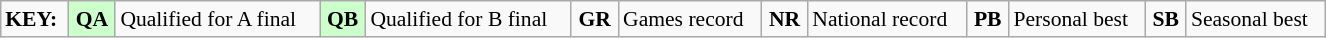<table class="wikitable" width="70%" style="margin:0.5em auto; font-size:90%;position:relative;">
<tr>
<td><strong>KEY:</strong></td>
<td align="center" bgcolor="ccffcc"><strong>QA</strong></td>
<td>Qualified for A final</td>
<td align="center" bgcolor="ccffcc"><strong>QB</strong></td>
<td>Qualified for B final</td>
<td align="center"><strong>GR</strong></td>
<td>Games record</td>
<td align="center"><strong>NR</strong></td>
<td>National record</td>
<td align="center"><strong>PB</strong></td>
<td>Personal best</td>
<td align="center"><strong>SB</strong></td>
<td>Seasonal best</td>
</tr>
</table>
